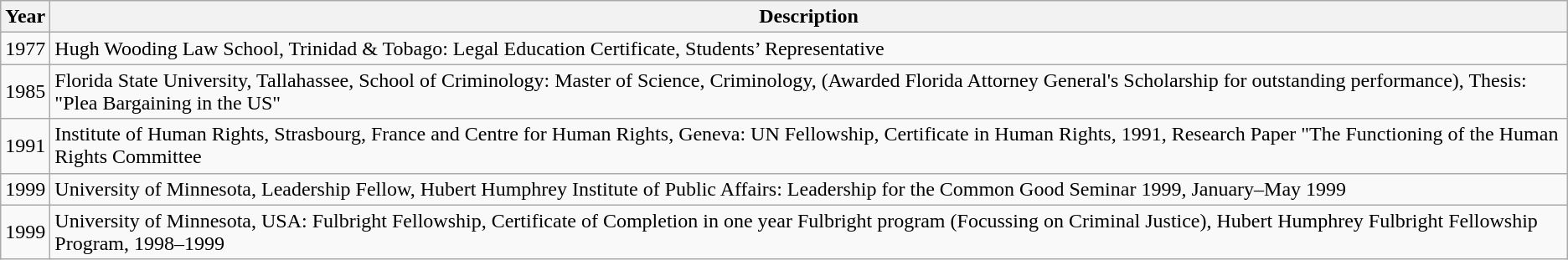<table class="wikitable">
<tr>
<th>Year</th>
<th>Description</th>
</tr>
<tr>
<td>1977</td>
<td>Hugh Wooding Law School, Trinidad & Tobago: Legal Education Certificate, Students’ Representative</td>
</tr>
<tr>
<td>1985</td>
<td>Florida State University, Tallahassee, School of Criminology: Master of Science, Criminology, (Awarded Florida Attorney General's Scholarship for outstanding performance), Thesis: "Plea Bargaining in the US"</td>
</tr>
<tr>
<td>1991</td>
<td>Institute of Human Rights, Strasbourg, France and Centre for Human Rights, Geneva: UN Fellowship, Certificate in Human Rights, 1991, Research Paper "The Functioning of the Human Rights Committee</td>
</tr>
<tr>
<td>1999</td>
<td>University of Minnesota, Leadership Fellow, Hubert Humphrey Institute of Public Affairs: Leadership for the Common Good Seminar 1999, January–May 1999</td>
</tr>
<tr>
<td>1999</td>
<td>University of Minnesota, USA: Fulbright Fellowship, Certificate of Completion in one year Fulbright program (Focussing on Criminal Justice), Hubert Humphrey Fulbright Fellowship Program, 1998–1999</td>
</tr>
</table>
